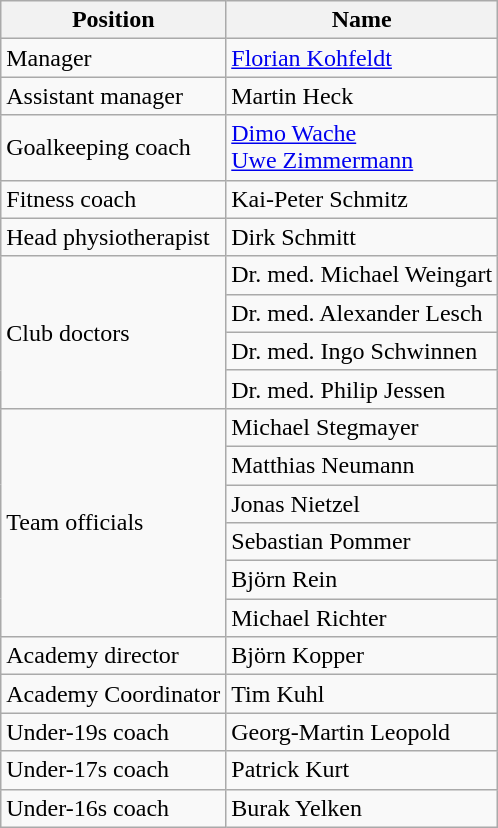<table class="wikitable">
<tr>
<th>Position</th>
<th>Name</th>
</tr>
<tr>
<td>Manager</td>
<td> <a href='#'>Florian Kohfeldt</a></td>
</tr>
<tr>
<td>Assistant manager</td>
<td> Martin Heck</td>
</tr>
<tr>
<td>Goalkeeping coach</td>
<td> <a href='#'>Dimo Wache</a> <br>  <a href='#'>Uwe Zimmermann</a></td>
</tr>
<tr>
<td>Fitness coach</td>
<td> Kai-Peter Schmitz</td>
</tr>
<tr>
<td>Head physiotherapist</td>
<td> Dirk Schmitt</td>
</tr>
<tr>
<td rowspan="4">Club doctors</td>
<td> Dr. med. Michael Weingart</td>
</tr>
<tr>
<td> Dr. med. Alexander Lesch</td>
</tr>
<tr>
<td> Dr. med. Ingo Schwinnen</td>
</tr>
<tr>
<td> Dr. med. Philip Jessen</td>
</tr>
<tr>
<td rowspan="6">Team officials</td>
<td> Michael Stegmayer</td>
</tr>
<tr>
<td> Matthias Neumann</td>
</tr>
<tr>
<td> Jonas Nietzel</td>
</tr>
<tr>
<td> Sebastian Pommer</td>
</tr>
<tr>
<td> Björn Rein</td>
</tr>
<tr>
<td> Michael Richter</td>
</tr>
<tr>
<td>Academy director</td>
<td> Björn Kopper</td>
</tr>
<tr>
<td>Academy Coordinator</td>
<td> Tim Kuhl</td>
</tr>
<tr>
<td>Under-19s coach</td>
<td> Georg-Martin Leopold</td>
</tr>
<tr>
<td>Under-17s coach</td>
<td> Patrick Kurt</td>
</tr>
<tr>
<td>Under-16s coach</td>
<td> Burak Yelken</td>
</tr>
</table>
